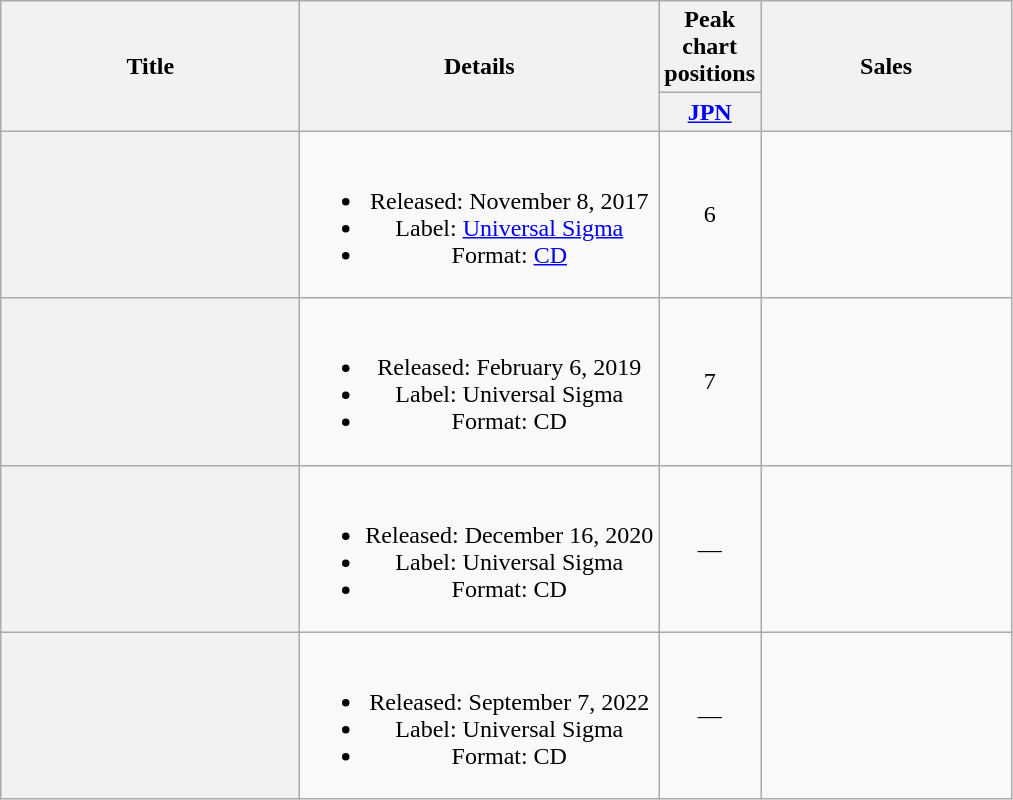<table class="wikitable plainrowheaders" style="text-align:center;">
<tr>
<th rowspan="2" style="width:12em;">Title</th>
<th rowspan="2">Details</th>
<th colspan="1">Peak chart positions</th>
<th rowspan="2" style="width:10em;">Sales</th>
</tr>
<tr>
<th width="30"><a href='#'>JPN</a></th>
</tr>
<tr>
<th scope="row"></th>
<td><br><ul><li>Released: November 8, 2017</li><li>Label: <a href='#'>Universal Sigma</a></li><li>Format: <a href='#'>CD</a></li></ul></td>
<td>6</td>
<td></td>
</tr>
<tr>
<th scope="row"></th>
<td><br><ul><li>Released: February 6, 2019</li><li>Label: Universal Sigma</li><li>Format: CD</li></ul></td>
<td>7</td>
<td></td>
</tr>
<tr>
<th scope="row"></th>
<td><br><ul><li>Released: December 16, 2020</li><li>Label: Universal Sigma</li><li>Format: CD</li></ul></td>
<td>—</td>
<td></td>
</tr>
<tr>
<th scope="row"></th>
<td><br><ul><li>Released: September 7, 2022</li><li>Label: Universal Sigma</li><li>Format: CD</li></ul></td>
<td>—</td>
<td></td>
</tr>
</table>
